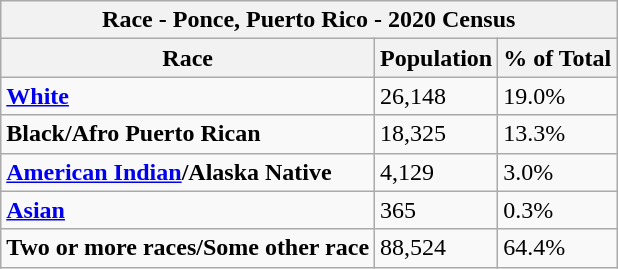<table class="wikitable floatright">
<tr>
<th colspan=3>Race - Ponce, Puerto Rico - 2020 Census</th>
</tr>
<tr ---->
<th>Race</th>
<th>Population</th>
<th>% of Total</th>
</tr>
<tr ---->
<td><strong><a href='#'>White</a></strong></td>
<td>26,148</td>
<td>19.0%</td>
</tr>
<tr ---->
<td><strong>Black/Afro Puerto Rican</strong></td>
<td>18,325</td>
<td>13.3%</td>
</tr>
<tr ---->
<td><strong><a href='#'>American Indian</a>/Alaska Native</strong></td>
<td>4,129</td>
<td>3.0%</td>
</tr>
<tr ---->
<td><strong><a href='#'>Asian</a></strong></td>
<td>365</td>
<td>0.3%</td>
</tr>
<tr ---->
<td><strong>Two or more races/Some other race</strong></td>
<td>88,524</td>
<td>64.4%</td>
</tr>
</table>
